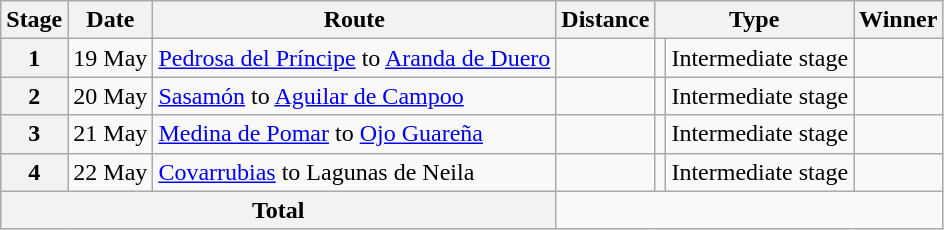<table class="wikitable">
<tr>
<th scope=col>Stage</th>
<th scope=col>Date</th>
<th scope=col>Route</th>
<th scope=col>Distance</th>
<th scope=col colspan="2">Type</th>
<th scope=col>Winner</th>
</tr>
<tr>
<th scope=row>1</th>
<td style="text-align:right;">19 May</td>
<td><a href='#'>Pedrosa del Príncipe</a> to <a href='#'>Aranda de Duero</a></td>
<td align="center"></td>
<td></td>
<td>Intermediate stage</td>
<td></td>
</tr>
<tr>
<th scope=row>2</th>
<td style="text-align:right;">20 May</td>
<td><a href='#'>Sasamón</a> to <a href='#'>Aguilar de Campoo</a></td>
<td align="center"></td>
<td></td>
<td>Intermediate stage</td>
<td></td>
</tr>
<tr>
<th scope=row>3</th>
<td style="text-align:right;">21 May</td>
<td><a href='#'>Medina de Pomar</a> to <a href='#'>Ojo Guareña</a></td>
<td align="center"></td>
<td></td>
<td>Intermediate stage</td>
<td></td>
</tr>
<tr>
<th scope=row>4</th>
<td style="text-align:right;">22 May</td>
<td><a href='#'>Covarrubias</a> to Lagunas de Neila</td>
<td align="center"></td>
<td></td>
<td>Intermediate stage</td>
<td></td>
</tr>
<tr>
<th colspan="3">Total</th>
<td colspan="4" style="text-align:center;"></td>
</tr>
</table>
